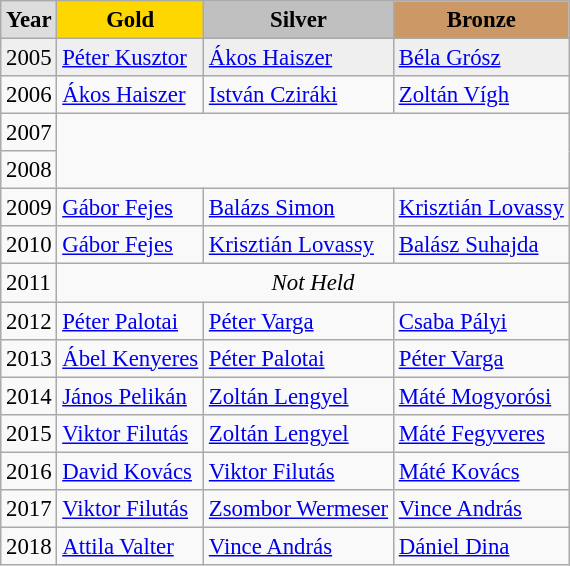<table class="wikitable sortable" style="font-size:95%">
<tr style="text-align:center; background:#e4e4e4; font-weight:bold;">
<td style="background:#ddd; ">Year</td>
<td style="background:gold; ">Gold</td>
<td style="background:silver; ">Silver</td>
<td style="background:#c96; ">Bronze</td>
</tr>
<tr style="background:#efefef;">
<td>2005</td>
<td><a href='#'>Péter Kusztor</a></td>
<td><a href='#'>Ákos Haiszer</a></td>
<td><a href='#'>Béla Grósz</a></td>
</tr>
<tr>
<td>2006</td>
<td><a href='#'>Ákos Haiszer</a></td>
<td><a href='#'>István Cziráki</a></td>
<td><a href='#'>Zoltán Vígh</a></td>
</tr>
<tr>
<td>2007</td>
<td rowspan="2" colspan="3"></td>
</tr>
<tr>
<td>2008</td>
</tr>
<tr>
<td>2009</td>
<td><a href='#'>Gábor Fejes</a></td>
<td><a href='#'>Balázs Simon</a></td>
<td><a href='#'>Krisztián Lovassy</a></td>
</tr>
<tr>
<td>2010</td>
<td><a href='#'>Gábor Fejes</a></td>
<td><a href='#'>Krisztián Lovassy</a></td>
<td><a href='#'>Balász Suhajda</a></td>
</tr>
<tr>
<td>2011</td>
<td colspan="3" style="text-align:center;"><em>Not Held</em></td>
</tr>
<tr>
<td>2012</td>
<td><a href='#'>Péter Palotai</a></td>
<td><a href='#'>Péter Varga</a></td>
<td><a href='#'>Csaba Pályi</a></td>
</tr>
<tr>
<td>2013</td>
<td><a href='#'>Ábel Kenyeres</a></td>
<td><a href='#'>Péter Palotai</a></td>
<td><a href='#'>Péter Varga</a></td>
</tr>
<tr>
<td>2014</td>
<td><a href='#'>János Pelikán</a></td>
<td><a href='#'>Zoltán Lengyel</a></td>
<td><a href='#'>Máté Mogyorósi</a></td>
</tr>
<tr>
<td>2015</td>
<td><a href='#'>Viktor Filutás</a></td>
<td><a href='#'>Zoltán Lengyel</a></td>
<td><a href='#'>Máté Fegyveres</a></td>
</tr>
<tr>
<td>2016</td>
<td><a href='#'>David Kovács</a></td>
<td><a href='#'>Viktor Filutás</a></td>
<td><a href='#'>Máté Kovács</a></td>
</tr>
<tr>
<td>2017</td>
<td><a href='#'>Viktor Filutás</a></td>
<td><a href='#'>Zsombor Wermeser</a></td>
<td><a href='#'>Vince András</a></td>
</tr>
<tr>
<td>2018</td>
<td><a href='#'>Attila Valter</a></td>
<td><a href='#'>Vince András</a></td>
<td><a href='#'>Dániel Dina</a></td>
</tr>
</table>
